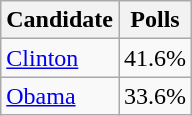<table class="wikitable sortable floatright">
<tr>
<th>Candidate</th>
<th>Polls</th>
</tr>
<tr>
<td><a href='#'>Clinton</a></td>
<td>41.6%</td>
</tr>
<tr>
<td><a href='#'>Obama</a></td>
<td>33.6%</td>
</tr>
</table>
